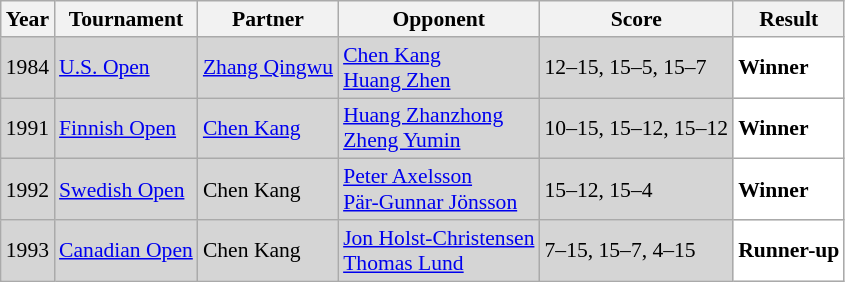<table class="sortable wikitable" style="font-size: 90%;">
<tr>
<th>Year</th>
<th>Tournament</th>
<th>Partner</th>
<th>Opponent</th>
<th>Score</th>
<th>Result</th>
</tr>
<tr style="background:#D5D5D5">
<td align="center">1984</td>
<td align="left"><a href='#'>U.S. Open</a></td>
<td align="left"> <a href='#'>Zhang Qingwu</a></td>
<td align="left"> <a href='#'>Chen Kang</a> <br> <a href='#'>Huang Zhen</a></td>
<td align="left">12–15, 15–5, 15–7</td>
<td style="text-align:left; background:white"> <strong>Winner</strong></td>
</tr>
<tr style="background:#D5D5D5">
<td align="center">1991</td>
<td align="left"><a href='#'>Finnish Open</a></td>
<td align="left"> <a href='#'>Chen Kang</a></td>
<td align="left"> <a href='#'>Huang Zhanzhong</a> <br> <a href='#'>Zheng Yumin</a></td>
<td align="left">10–15, 15–12, 15–12</td>
<td style="text-align:left; background:white"> <strong>Winner</strong></td>
</tr>
<tr style="background:#D5D5D5">
<td align="center">1992</td>
<td align="left"><a href='#'>Swedish Open</a></td>
<td align="left"> Chen Kang</td>
<td align="left"> <a href='#'>Peter Axelsson</a><br> <a href='#'>Pär-Gunnar Jönsson</a></td>
<td align="left">15–12, 15–4</td>
<td style="text-align:left; background:white"> <strong>Winner</strong></td>
</tr>
<tr style="background:#D5D5D5">
<td align="center">1993</td>
<td align="left"><a href='#'>Canadian Open</a></td>
<td align="left"> Chen Kang</td>
<td align="left"> <a href='#'>Jon Holst-Christensen</a> <br> <a href='#'>Thomas Lund</a></td>
<td align="left">7–15, 15–7, 4–15</td>
<td style="text-align:left; background:white"> <strong>Runner-up</strong></td>
</tr>
</table>
